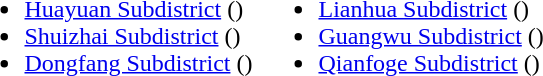<table>
<tr>
<td valign="top"><br><ul><li><a href='#'>Huayuan Subdistrict</a> ()</li><li><a href='#'>Shuizhai Subdistrict</a> ()</li><li><a href='#'>Dongfang Subdistrict</a> ()</li></ul></td>
<td valign="top"><br><ul><li><a href='#'>Lianhua Subdistrict</a> ()</li><li><a href='#'>Guangwu Subdistrict</a> ()</li><li><a href='#'>Qianfoge Subdistrict</a> ()</li></ul></td>
</tr>
</table>
